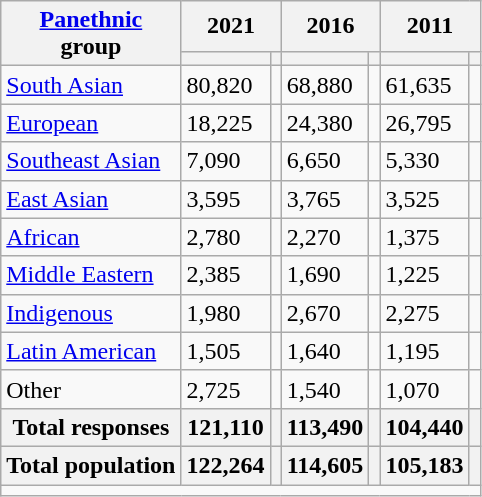<table class="wikitable collapsible sortable">
<tr>
<th rowspan="2"><a href='#'>Panethnic</a><br>group</th>
<th colspan="2">2021</th>
<th colspan="2">2016</th>
<th colspan="2">2011</th>
</tr>
<tr>
<th><a href='#'></a></th>
<th></th>
<th></th>
<th></th>
<th></th>
<th></th>
</tr>
<tr>
<td><a href='#'>South Asian</a></td>
<td>80,820</td>
<td></td>
<td>68,880</td>
<td></td>
<td>61,635</td>
<td></td>
</tr>
<tr>
<td><a href='#'>European</a></td>
<td>18,225</td>
<td></td>
<td>24,380</td>
<td></td>
<td>26,795</td>
<td></td>
</tr>
<tr>
<td><a href='#'>Southeast Asian</a></td>
<td>7,090</td>
<td></td>
<td>6,650</td>
<td></td>
<td>5,330</td>
<td></td>
</tr>
<tr>
<td><a href='#'>East Asian</a></td>
<td>3,595</td>
<td></td>
<td>3,765</td>
<td></td>
<td>3,525</td>
<td></td>
</tr>
<tr>
<td><a href='#'>African</a></td>
<td>2,780</td>
<td></td>
<td>2,270</td>
<td></td>
<td>1,375</td>
<td></td>
</tr>
<tr>
<td><a href='#'>Middle Eastern</a></td>
<td>2,385</td>
<td></td>
<td>1,690</td>
<td></td>
<td>1,225</td>
<td></td>
</tr>
<tr>
<td><a href='#'>Indigenous</a></td>
<td>1,980</td>
<td></td>
<td>2,670</td>
<td></td>
<td>2,275</td>
<td></td>
</tr>
<tr>
<td><a href='#'>Latin American</a></td>
<td>1,505</td>
<td></td>
<td>1,640</td>
<td></td>
<td>1,195</td>
<td></td>
</tr>
<tr>
<td>Other</td>
<td>2,725</td>
<td></td>
<td>1,540</td>
<td></td>
<td>1,070</td>
<td></td>
</tr>
<tr>
<th>Total responses</th>
<th>121,110</th>
<th></th>
<th>113,490</th>
<th></th>
<th>104,440</th>
<th></th>
</tr>
<tr>
<th>Total population</th>
<th>122,264</th>
<th></th>
<th>114,605</th>
<th></th>
<th>105,183</th>
<th></th>
</tr>
<tr class="sortbottom">
<td colspan="15"></td>
</tr>
</table>
